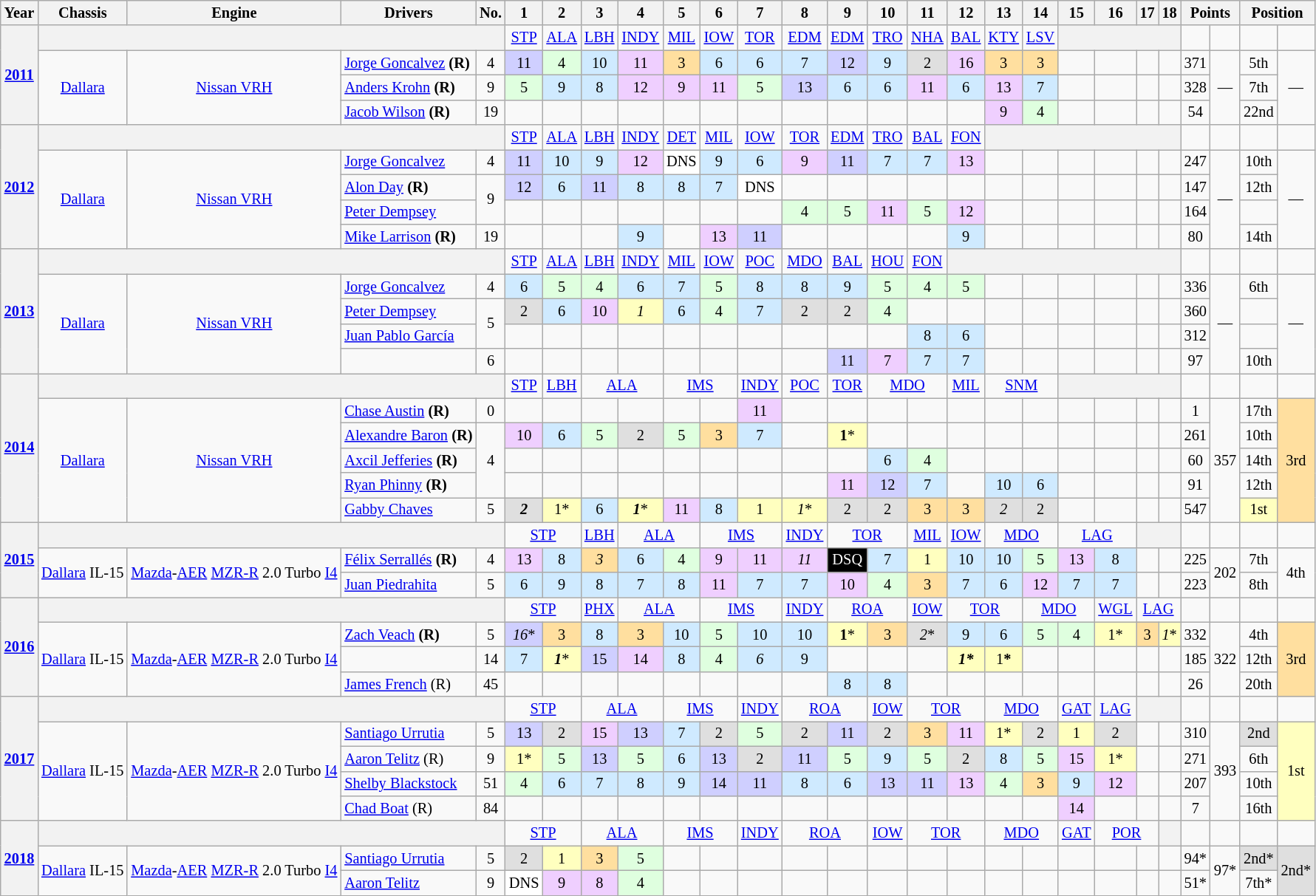<table class="wikitable" style="text-align:center; font-size:85%">
<tr>
<th>Year</th>
<th>Chassis</th>
<th>Engine</th>
<th>Drivers</th>
<th>No.</th>
<th>1</th>
<th>2</th>
<th>3</th>
<th>4</th>
<th>5</th>
<th>6</th>
<th>7</th>
<th>8</th>
<th>9</th>
<th>10</th>
<th>11</th>
<th>12</th>
<th>13</th>
<th>14</th>
<th>15</th>
<th>16</th>
<th>17</th>
<th>18</th>
<th colspan=2>Points</th>
<th colspan=2>Position</th>
</tr>
<tr>
<th rowspan=4><a href='#'>2011</a></th>
<th colspan=4></th>
<td><a href='#'>STP</a></td>
<td><a href='#'>ALA</a></td>
<td><a href='#'>LBH</a></td>
<td><a href='#'>INDY</a></td>
<td><a href='#'>MIL</a></td>
<td><a href='#'>IOW</a></td>
<td><a href='#'>TOR</a></td>
<td><a href='#'>EDM</a></td>
<td><a href='#'>EDM</a></td>
<td><a href='#'>TRO</a></td>
<td><a href='#'>NHA</a></td>
<td><a href='#'>BAL</a></td>
<td><a href='#'>KTY</a></td>
<td><a href='#'>LSV</a></td>
<th colspan=4></th>
<td></td>
<td></td>
<td></td>
<td></td>
</tr>
<tr>
<td rowspan=3><a href='#'>Dallara</a></td>
<td rowspan=3><a href='#'>Nissan VRH</a></td>
<td align=left> <a href='#'>Jorge Goncalvez</a> <strong>(R)</strong></td>
<td>4</td>
<td style="background:#CFCFFF;">11</td>
<td style="background:#DFFFDF;">4</td>
<td style="background:#CFEAFF;">10</td>
<td style="background:#EFCFFF;">11</td>
<td style="background:#FFDF9F;">3</td>
<td style="background:#CFEAFF;">6</td>
<td style="background:#CFEAFF;">6</td>
<td style="background:#CFEAFF;">7</td>
<td style="background:#CFCFFF;">12</td>
<td style="background:#CFEAFF;">9</td>
<td style="background:#DFDFDF;">2</td>
<td style="background:#EFCFFF;">16</td>
<td style="background:#FFDF9F;">3</td>
<td style="background:#FFDF9F;">3</td>
<td></td>
<td></td>
<td></td>
<td></td>
<td>371</td>
<td rowspan=3>—</td>
<td>5th</td>
<td rowspan=3>—</td>
</tr>
<tr>
<td align=left> <a href='#'>Anders Krohn</a> <strong>(R)</strong></td>
<td>9</td>
<td style="background:#DFFFDF;">5</td>
<td style="background:#CFEAFF;">9</td>
<td style="background:#CFEAFF;">8</td>
<td style="background:#EFCFFF;">12</td>
<td style="background:#EFCFFF;">9</td>
<td style="background:#EFCFFF;">11</td>
<td style="background:#DFFFDF;">5</td>
<td style="background:#CFCFFF;">13</td>
<td style="background:#CFEAFF;">6</td>
<td style="background:#CFEAFF;">6</td>
<td style="background:#EFCFFF;">11</td>
<td style="background:#CFEAFF;">6</td>
<td style="background:#EFCFFF;">13</td>
<td style="background:#CFEAFF;">7</td>
<td></td>
<td></td>
<td></td>
<td></td>
<td>328</td>
<td>7th</td>
</tr>
<tr>
<td align=left> <a href='#'>Jacob Wilson</a> <strong>(R)</strong></td>
<td>19</td>
<td></td>
<td></td>
<td></td>
<td></td>
<td></td>
<td></td>
<td></td>
<td></td>
<td></td>
<td></td>
<td></td>
<td></td>
<td style="background:#EFCFFF;">9</td>
<td style="background:#DFFFDF;">4</td>
<td></td>
<td></td>
<td></td>
<td></td>
<td>54</td>
<td>22nd</td>
</tr>
<tr>
<th rowspan=5><a href='#'>2012</a></th>
<th colspan=4></th>
<td><a href='#'>STP</a></td>
<td><a href='#'>ALA</a></td>
<td><a href='#'>LBH</a></td>
<td><a href='#'>INDY</a></td>
<td><a href='#'>DET</a></td>
<td><a href='#'>MIL</a></td>
<td><a href='#'>IOW</a></td>
<td><a href='#'>TOR</a></td>
<td><a href='#'>EDM</a></td>
<td><a href='#'>TRO</a></td>
<td><a href='#'>BAL</a></td>
<td><a href='#'>FON</a></td>
<th colspan=6></th>
<td></td>
<td></td>
<td></td>
<td></td>
</tr>
<tr>
<td rowspan=4><a href='#'>Dallara</a></td>
<td rowspan=4><a href='#'>Nissan VRH</a></td>
<td align=left> <a href='#'>Jorge Goncalvez</a></td>
<td>4</td>
<td style="background:#CFCFFF;">11</td>
<td style="background:#CFEAFF;">10</td>
<td style="background:#CFEAFF;">9</td>
<td style="background:#EFCFFF;">12</td>
<td style="background:#FFFFFF;">DNS</td>
<td style="background:#CFEAFF;">9</td>
<td style="background:#CFEAFF;">6</td>
<td style="background:#EFCFFF;">9</td>
<td style="background:#CFCFFF;">11</td>
<td style="background:#CFEAFF;">7</td>
<td style="background:#CFEAFF;">7</td>
<td style="background:#EFCFFF;">13</td>
<td></td>
<td></td>
<td></td>
<td></td>
<td></td>
<td></td>
<td>247</td>
<td rowspan=4>—</td>
<td>10th</td>
<td rowspan=4>—</td>
</tr>
<tr>
<td align=left> <a href='#'>Alon Day</a> <strong>(R)</strong></td>
<td rowspan=2>9</td>
<td style="background:#CFCFFF;">12</td>
<td style="background:#CFEAFF;">6</td>
<td style="background:#CFCFFF;">11</td>
<td style="background:#CFEAFF;">8</td>
<td style="background:#CFEAFF;">8</td>
<td style="background:#CFEAFF;">7</td>
<td style="background:#FFFFFF;">DNS</td>
<td></td>
<td></td>
<td></td>
<td></td>
<td></td>
<td></td>
<td></td>
<td></td>
<td></td>
<td></td>
<td></td>
<td>147</td>
<td>12th</td>
</tr>
<tr>
<td align=left> <a href='#'>Peter Dempsey</a></td>
<td></td>
<td></td>
<td></td>
<td></td>
<td></td>
<td></td>
<td></td>
<td style="background:#DFFFDF;">4</td>
<td style="background:#DFFFDF;">5</td>
<td style="background:#EFCFFF;">11</td>
<td style="background:#DFFFDF;">5</td>
<td style="background:#EFCFFF;">12</td>
<td></td>
<td></td>
<td></td>
<td></td>
<td></td>
<td></td>
<td>164</td>
<td></td>
</tr>
<tr>
<td align=left> <a href='#'>Mike Larrison</a> <strong>(R)</strong></td>
<td>19</td>
<td></td>
<td></td>
<td></td>
<td style="background:#CFEAFF;">9</td>
<td></td>
<td style="background:#EFCFFF;">13</td>
<td style="background:#CFCFFF;">11</td>
<td></td>
<td></td>
<td></td>
<td></td>
<td style="background:#CFEAFF;">9</td>
<td></td>
<td></td>
<td></td>
<td></td>
<td></td>
<td></td>
<td>80</td>
<td>14th</td>
</tr>
<tr>
<th rowspan=5><a href='#'>2013</a></th>
<th colspan=4></th>
<td><a href='#'>STP</a></td>
<td><a href='#'>ALA</a></td>
<td><a href='#'>LBH</a></td>
<td><a href='#'>INDY</a></td>
<td><a href='#'>MIL</a></td>
<td><a href='#'>IOW</a></td>
<td><a href='#'>POC</a></td>
<td><a href='#'>MDO</a></td>
<td><a href='#'>BAL</a></td>
<td><a href='#'>HOU</a></td>
<td><a href='#'>FON</a></td>
<th colspan=7></th>
<td></td>
<td></td>
<td></td>
<td></td>
</tr>
<tr>
<td rowspan=4><a href='#'>Dallara</a></td>
<td rowspan=4><a href='#'>Nissan VRH</a></td>
<td align=left> <a href='#'>Jorge Goncalvez</a></td>
<td>4</td>
<td style="background:#CFEAFF;">6</td>
<td style="background:#DFFFDF;">5</td>
<td style="background:#DFFFDF;">4</td>
<td style="background:#CFEAFF;">6</td>
<td style="background:#CFEAFF;">7</td>
<td style="background:#DFFFDF;">5</td>
<td style="background:#CFEAFF;">8</td>
<td style="background:#CFEAFF;">8</td>
<td style="background:#CFEAFF;">9</td>
<td style="background:#DFFFDF;">5</td>
<td style="background:#DFFFDF;">4</td>
<td style="background:#DFFFDF;">5</td>
<td></td>
<td></td>
<td></td>
<td></td>
<td></td>
<td></td>
<td>336</td>
<td rowspan=4>—</td>
<td>6th</td>
<td rowspan=4>—</td>
</tr>
<tr>
<td align=left> <a href='#'>Peter Dempsey</a></td>
<td rowspan=2>5</td>
<td style="background:#DFDFDF;">2</td>
<td style="background:#CFEAFF;">6</td>
<td style="background:#EFCFFF;">10</td>
<td style="background:#FFFFBF;"><em>1</em></td>
<td style="background:#CFEAFF;">6</td>
<td style="background:#DFFFDF;">4</td>
<td style="background:#CFEAFF;">7</td>
<td style="background:#DFDFDF;">2</td>
<td style="background:#DFDFDF;">2</td>
<td style="background:#DFFFDF;">4</td>
<td></td>
<td></td>
<td></td>
<td></td>
<td></td>
<td></td>
<td></td>
<td></td>
<td>360</td>
<td></td>
</tr>
<tr>
<td align=left> <a href='#'>Juan Pablo García</a></td>
<td></td>
<td></td>
<td></td>
<td></td>
<td></td>
<td></td>
<td></td>
<td></td>
<td></td>
<td></td>
<td style="background:#CFEAFF;">8</td>
<td style="background:#CFEAFF;">6</td>
<td></td>
<td></td>
<td></td>
<td></td>
<td></td>
<td></td>
<td>312</td>
<td></td>
</tr>
<tr>
<td align=left></td>
<td>6</td>
<td></td>
<td></td>
<td></td>
<td></td>
<td></td>
<td></td>
<td></td>
<td></td>
<td style="background:#CFCFFF;">11</td>
<td style="background:#EFCFFF;">7</td>
<td style="background:#CFEAFF;">7</td>
<td style="background:#CFEAFF;">7</td>
<td></td>
<td></td>
<td></td>
<td></td>
<td></td>
<td></td>
<td>97</td>
<td>10th</td>
</tr>
<tr>
<th rowspan=6><a href='#'>2014</a></th>
<th colspan=4></th>
<td><a href='#'>STP</a></td>
<td><a href='#'>LBH</a></td>
<td colspan=2><a href='#'>ALA</a></td>
<td colspan=2><a href='#'>IMS</a></td>
<td><a href='#'>INDY</a></td>
<td><a href='#'>POC</a></td>
<td><a href='#'>TOR</a></td>
<td colspan=2><a href='#'>MDO</a></td>
<td><a href='#'>MIL</a></td>
<td colspan=2><a href='#'>SNM</a></td>
<th colspan=4></th>
<td></td>
<td></td>
<td></td>
<td></td>
</tr>
<tr>
<td rowspan=5><a href='#'>Dallara</a></td>
<td rowspan=5><a href='#'>Nissan VRH</a></td>
<td align=left> <a href='#'>Chase Austin</a> <strong>(R)</strong></td>
<td>0</td>
<td></td>
<td></td>
<td></td>
<td></td>
<td></td>
<td></td>
<td style="background:#EFCFFF;">11</td>
<td></td>
<td></td>
<td></td>
<td></td>
<td></td>
<td></td>
<td></td>
<td></td>
<td></td>
<td></td>
<td></td>
<td>1</td>
<td rowspan=5>357</td>
<td>17th</td>
<td style="background:#FFDF9F;" rowspan=5>3rd</td>
</tr>
<tr>
<td align=left> <a href='#'>Alexandre Baron</a> <strong>(R)</strong></td>
<td rowspan=3>4</td>
<td style="background:#EFCFFF;">10</td>
<td style="background:#CFEAFF;">6</td>
<td style="background:#DFFFDF;">5</td>
<td style="background:#DFDFDF;">2</td>
<td style="background:#DFFFDF;">5</td>
<td style="background:#FFDF9F;">3</td>
<td style="background:#CFEAFF;">7</td>
<td></td>
<td style="background:#FFFFBF;"><strong>1</strong>*</td>
<td></td>
<td></td>
<td></td>
<td></td>
<td></td>
<td></td>
<td></td>
<td></td>
<td></td>
<td>261</td>
<td>10th</td>
</tr>
<tr>
<td align=left> <a href='#'>Axcil Jefferies</a> <strong>(R)</strong></td>
<td></td>
<td></td>
<td></td>
<td></td>
<td></td>
<td></td>
<td></td>
<td></td>
<td></td>
<td style="background:#CFEAFF;">6</td>
<td style="background:#DFFFDF;">4</td>
<td></td>
<td></td>
<td></td>
<td></td>
<td></td>
<td></td>
<td></td>
<td>60</td>
<td>14th</td>
</tr>
<tr>
<td align="left"> <a href='#'>Ryan Phinny</a> <strong>(R)</strong></td>
<td></td>
<td></td>
<td></td>
<td></td>
<td></td>
<td></td>
<td></td>
<td></td>
<td style="background:#EFCFFF;">11</td>
<td style="background:#CFCFFF;">12</td>
<td style="background:#CFEAFF;">7</td>
<td></td>
<td style="background:#CFEAFF;">10</td>
<td style="background:#CFEAFF;">6</td>
<td></td>
<td></td>
<td></td>
<td></td>
<td>91</td>
<td>12th</td>
</tr>
<tr>
<td align=left> <a href='#'>Gabby Chaves</a></td>
<td>5</td>
<td style="background:#DFDFDF;"><strong><em>2</em></strong></td>
<td style="background:#FFFFBF;">1*</td>
<td style="background:#CFEAFF;">6</td>
<td style="background:#FFFFBF;"><strong><em>1</em></strong>*</td>
<td style="background:#EFCFFF;">11</td>
<td style="background:#CFEAFF;">8</td>
<td style="background:#FFFFBF;">1</td>
<td style="background:#FFFFBF;"><em>1</em>*</td>
<td style="background:#DFDFDF;">2</td>
<td style="background:#DFDFDF;">2</td>
<td style="background:#FFDF9F;">3</td>
<td style="background:#FFDF9F;">3</td>
<td style="background:#DFDFDF;"><em>2</em></td>
<td style="background:#DFDFDF;">2</td>
<td></td>
<td></td>
<td></td>
<td></td>
<td>547</td>
<td style="background:#FFFFBF;">1st</td>
</tr>
<tr>
<th rowspan=3><a href='#'>2015</a></th>
<th colspan=4></th>
<td colspan=2><a href='#'>STP</a></td>
<td><a href='#'>LBH</a></td>
<td colspan=2><a href='#'>ALA</a></td>
<td colspan=2><a href='#'>IMS</a></td>
<td><a href='#'>INDY</a></td>
<td colspan=2><a href='#'>TOR</a></td>
<td><a href='#'>MIL</a></td>
<td><a href='#'>IOW</a></td>
<td colspan=2><a href='#'>MDO</a></td>
<td colspan=2><a href='#'>LAG</a></td>
<th colspan=2></th>
<td></td>
<td></td>
<td></td>
<td></td>
</tr>
<tr>
<td rowspan=2><a href='#'>Dallara</a> IL-15</td>
<td rowspan=2><a href='#'>Mazda</a>-<a href='#'>AER</a> <a href='#'>MZR-R</a> 2.0 Turbo <a href='#'>I4</a></td>
<td align=left> <a href='#'>Félix Serrallés</a> <strong>(R)</strong></td>
<td>4</td>
<td style="background:#EFCFFF;">13</td>
<td style="background:#CFEAFF;">8</td>
<td style="background:#FFDF9F;"><em>3</em></td>
<td style="background:#CFEAFF;">6</td>
<td style="background:#DFFFDF;">4</td>
<td style="background:#EFCFFF;">9</td>
<td style="background:#EFCFFF;">11</td>
<td style="background:#EFCFFF;"><em>11</em></td>
<td style="background:#000000; color:white;">DSQ</td>
<td style="background:#CFEAFF;">7</td>
<td style="background:#FFFFBF;">1</td>
<td style="background:#CFEAFF;">10</td>
<td style="background:#CFEAFF;">10</td>
<td style="background:#DFFFDF;">5</td>
<td style="background:#EFCFFF;">13</td>
<td style="background:#CFEAFF;">8</td>
<td></td>
<td></td>
<td>225</td>
<td rowspan=2>202</td>
<td>7th</td>
<td rowspan=2>4th</td>
</tr>
<tr>
<td align=left> <a href='#'>Juan Piedrahita</a></td>
<td>5</td>
<td style="background:#CFEAFF;">6</td>
<td style="background:#CFEAFF;">9</td>
<td style="background:#CFEAFF;">8</td>
<td style="background:#CFEAFF;">7</td>
<td style="background:#CFEAFF;">8</td>
<td style="background:#EFCFFF;">11</td>
<td style="background:#CFEAFF;">7</td>
<td style="background:#CFEAFF;">7</td>
<td style="background:#EFCFFF;">10</td>
<td style="background:#DFFFDF;">4</td>
<td style="background:#FFDF9F;">3</td>
<td style="background:#CFEAFF;">7</td>
<td style="background:#CFEAFF;">6</td>
<td style="background:#EFCFFF;">12</td>
<td style="background:#CFEAFF;">7</td>
<td style="background:#CFEAFF;">7</td>
<td></td>
<td></td>
<td>223</td>
<td>8th</td>
</tr>
<tr>
<th rowspan=4><a href='#'>2016</a></th>
<th colspan=4></th>
<td colspan=2><a href='#'>STP</a></td>
<td><a href='#'>PHX</a></td>
<td colspan=2><a href='#'>ALA</a></td>
<td colspan=2><a href='#'>IMS</a></td>
<td><a href='#'>INDY</a></td>
<td colspan=2><a href='#'>ROA</a></td>
<td><a href='#'>IOW</a></td>
<td colspan=2><a href='#'>TOR</a></td>
<td colspan=2><a href='#'>MDO</a></td>
<td><a href='#'>WGL</a></td>
<td colspan=2><a href='#'>LAG</a></td>
<td></td>
<td></td>
<td></td>
<td></td>
</tr>
<tr>
<td rowspan=3><a href='#'>Dallara</a> IL-15</td>
<td rowspan=3><a href='#'>Mazda</a>-<a href='#'>AER</a> <a href='#'>MZR-R</a> 2.0 Turbo <a href='#'>I4</a></td>
<td align=left> <a href='#'>Zach Veach</a> <strong>(R)</strong></td>
<td>5</td>
<td style="background:#CFCFFF;"><em>16</em>*</td>
<td style="background:#FFDF9F;">3</td>
<td style="background:#CFEAFF;">8</td>
<td style="background:#FFDF9F;">3</td>
<td style="background:#CFEAFF;">10</td>
<td style="background:#DFFFDF;">5</td>
<td style="background:#CFEAFF;">10</td>
<td style="background:#CFEAFF;">10</td>
<td style="background:#FFFFBF;"><strong>1</strong>*</td>
<td style="background:#FFDF9F;">3</td>
<td style="background:#DFDFDF;"><em>2</em>*</td>
<td style="background:#CFEAFF;">9</td>
<td style="background:#CFEAFF;">6</td>
<td style="background:#DFFFDF;">5</td>
<td style="background:#DFFFDF;">4</td>
<td style="background:#FFFFBF;">1*</td>
<td style="background:#FFDF9F;">3</td>
<td style="background:#FFFFBF;"><em>1</em>*</td>
<td>332</td>
<td rowspan=3>322</td>
<td>4th</td>
<td style="background:#FFDF9F;" rowspan=3>3rd</td>
</tr>
<tr>
<td align=left></td>
<td>14</td>
<td style="background:#CFEAFF;">7</td>
<td style="background:#FFFFBF;"><strong><em>1</em></strong>*</td>
<td style="background:#CFCFFF;">15</td>
<td style="background:#EFCFFF;">14</td>
<td style="background:#CFEAFF;">8</td>
<td style="background:#DFFFDF;">4</td>
<td style="background:#CFEAFF;"><em>6</em></td>
<td style="background:#CFEAFF;">9</td>
<td></td>
<td></td>
<td></td>
<td style="background:#FFFFBF;"><strong><em>1<em>*<strong></td>
<td style="background:#FFFFBF;"></strong>1<strong>*</td>
<td></td>
<td></td>
<td></td>
<td></td>
<td></td>
<td>185</td>
<td>12th</td>
</tr>
<tr>
<td align=left> <a href='#'>James French</a> </strong>(R)<strong></td>
<td>45</td>
<td></td>
<td></td>
<td></td>
<td></td>
<td></td>
<td></td>
<td></td>
<td></td>
<td style="background:#CFEAFF;">8</td>
<td style="background:#CFEAFF;">8</td>
<td></td>
<td></td>
<td></td>
<td></td>
<td></td>
<td></td>
<td></td>
<td></td>
<td>26</td>
<td>20th</td>
</tr>
<tr>
<th rowspan=5><a href='#'>2017</a></th>
<th colspan=4></th>
<td colspan=2><a href='#'>STP</a></td>
<td colspan=2><a href='#'>ALA</a></td>
<td colspan=2><a href='#'>IMS</a></td>
<td><a href='#'>INDY</a></td>
<td colspan=2><a href='#'>ROA</a></td>
<td><a href='#'>IOW</a></td>
<td colspan=2><a href='#'>TOR</a></td>
<td colspan=2><a href='#'>MDO</a></td>
<td><a href='#'>GAT</a></td>
<td><a href='#'>LAG</a></td>
<th colspan=2></th>
<td></td>
<td></td>
<td></td>
<td></td>
</tr>
<tr>
<td rowspan=4><a href='#'>Dallara</a> IL-15</td>
<td rowspan=4><a href='#'>Mazda</a>-<a href='#'>AER</a> <a href='#'>MZR-R</a> 2.0 Turbo <a href='#'>I4</a></td>
<td align=left> <a href='#'>Santiago Urrutia</a></td>
<td>5</td>
<td style="background:#CFCFFF;">13</td>
<td style="background:#DFDFDF;">2</td>
<td style="background:#EFCFFF;">15</td>
<td style="background:#CFCFFF;"></em>13<em></td>
<td style="background:#CFEAFF;">7</td>
<td style="background:#DFDFDF;">2</td>
<td style="background:#DFFFDF;"></em>5<em></td>
<td style="background:#DFDFDF;">2</td>
<td style="background:#CFCFFF;">11</td>
<td style="background:#DFDFDF;">2</td>
<td style="background:#FFDF9F;">3</td>
<td style="background:#EFCFFF;">11</td>
<td style="background:#FFFFBF;"></strong>1*<strong></td>
<td style="background:#DFDFDF;"></em>2<em></td>
<td style="background:#FFFFBF;">1</td>
<td style="background:#DFDFDF;">2</td>
<td></td>
<td></td>
<td>310</td>
<td rowspan=4>393</td>
<td style="background:#DFDFDF;">2nd</td>
<td rowspan=4 style="background:#FFFFBF;">1st</td>
</tr>
<tr>
<td align=left> <a href='#'>Aaron Telitz</a> </strong>(R)<strong></td>
<td>9</td>
<td style="background:#FFFFBF;"></strong>1*<strong></td>
<td style="background:#DFFFDF;">5</td>
<td style="background:#CFCFFF;">13</td>
<td style="background:#DFFFDF;">5</td>
<td style="background:#CFEAFF;">6</td>
<td style="background:#CFCFFF;">13</td>
<td style="background:#DFDFDF;">2</td>
<td style="background:#CFCFFF;">11</td>
<td style="background:#DFFFDF;">5</td>
<td style="background:#CFEAFF;">9</td>
<td style="background:#DFFFDF;">5</td>
<td style="background:#DFDFDF;">2</td>
<td style="background:#CFEAFF;">8</td>
<td style="background:#DFFFDF;">5</td>
<td style="background:#EFCFFF;">15</td>
<td style="background:#FFFFBF;"></em>1*<em></td>
<td></td>
<td></td>
<td>271</td>
<td>6th</td>
</tr>
<tr>
<td align=left> <a href='#'>Shelby Blackstock</a></td>
<td>51</td>
<td style="background:#DFFFDF;">4</td>
<td style="background:#CFEAFF;">6</td>
<td style="background:#CFEAFF;">7</td>
<td style="background:#CFEAFF;">8</td>
<td style="background:#CFEAFF;">9</td>
<td style="background:#CFCFFF;">14</td>
<td style="background:#CFCFFF;">11</td>
<td style="background:#CFEAFF;">8</td>
<td style="background:#CFEAFF;">6</td>
<td style="background:#CFCFFF;">13</td>
<td style="background:#CFCFFF;">11</td>
<td style="background:#EFCFFF;">13</td>
<td style="background:#DFFFDF;"></em>4<em></td>
<td style="background:#FFDF9F;">3</td>
<td style="background:#CFEAFF;">9</td>
<td style="background:#EFCFFF;">12</td>
<td></td>
<td></td>
<td>207</td>
<td>10th</td>
</tr>
<tr>
<td align=left> <a href='#'>Chad Boat</a> </strong>(R)<strong></td>
<td>84</td>
<td></td>
<td></td>
<td></td>
<td></td>
<td></td>
<td></td>
<td></td>
<td></td>
<td></td>
<td></td>
<td></td>
<td></td>
<td></td>
<td></td>
<td style="background:#EFCFFF;">14</td>
<td></td>
<td></td>
<td></td>
<td>7</td>
<td>16th</td>
</tr>
<tr>
<th rowspan=3><a href='#'>2018</a></th>
<th colspan=4></th>
<td colspan=2><a href='#'>STP</a></td>
<td colspan=2><a href='#'>ALA</a></td>
<td colspan=2><a href='#'>IMS</a></td>
<td><a href='#'>INDY</a></td>
<td colspan=2><a href='#'>ROA</a></td>
<td><a href='#'>IOW</a></td>
<td colspan=2><a href='#'>TOR</a></td>
<td colspan=2><a href='#'>MDO</a></td>
<td><a href='#'>GAT</a></td>
<td colspan=2><a href='#'>POR</a></td>
<th></th>
<td></td>
<td></td>
<td></td>
<td></td>
</tr>
<tr>
<td rowspan=2><a href='#'>Dallara</a> IL-15</td>
<td rowspan=2><a href='#'>Mazda</a>-<a href='#'>AER</a> <a href='#'>MZR-R</a> 2.0 Turbo <a href='#'>I4</a></td>
<td align="left"> <a href='#'>Santiago Urrutia</a></td>
<td>5</td>
<td style="background:#DFDFDF;">2</td>
<td style="background:#FFFFBF;">1</td>
<td style="background:#FFDF9F;">3</td>
<td style="background:#DFFFDF;">5</td>
<td></td>
<td></td>
<td></td>
<td></td>
<td></td>
<td></td>
<td></td>
<td></td>
<td></td>
<td></td>
<td></td>
<td></td>
<td></td>
<td></td>
<td>94*</td>
<td rowspan=2>97*</td>
<td style="background:#DFDFDF;">2nd*</td>
<td rowspan=2 style="background:#DFDFDF;">2nd*</td>
</tr>
<tr>
<td align=left> <a href='#'>Aaron Telitz</a></td>
<td>9</td>
<td style="background:white;"></strong>DNS<strong></td>
<td style="background:#EFCFFF;">9</td>
<td style="background:#EFCFFF;">8</td>
<td style="background:#DFFFDF;">4</td>
<td></td>
<td></td>
<td></td>
<td></td>
<td></td>
<td></td>
<td></td>
<td></td>
<td></td>
<td></td>
<td></td>
<td></td>
<td></td>
<td></td>
<td>51*</td>
<td>7th*</td>
</tr>
</table>
